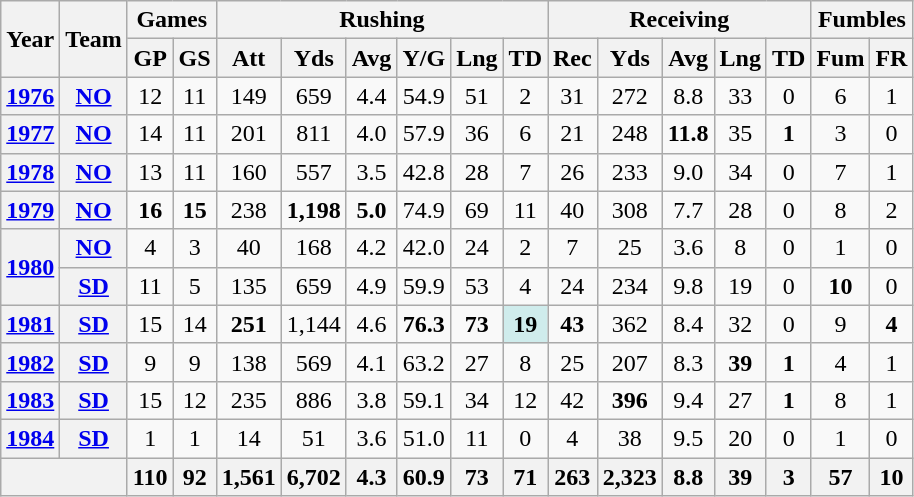<table class= "wikitable" style="text-align:center;">
<tr>
<th rowspan="2">Year</th>
<th rowspan="2">Team</th>
<th colspan="2">Games</th>
<th colspan="6">Rushing</th>
<th colspan="5">Receiving</th>
<th colspan="2">Fumbles</th>
</tr>
<tr>
<th>GP</th>
<th>GS</th>
<th>Att</th>
<th>Yds</th>
<th>Avg</th>
<th>Y/G</th>
<th>Lng</th>
<th>TD</th>
<th>Rec</th>
<th>Yds</th>
<th>Avg</th>
<th>Lng</th>
<th>TD</th>
<th>Fum</th>
<th>FR</th>
</tr>
<tr>
<th><a href='#'>1976</a></th>
<th><a href='#'>NO</a></th>
<td>12</td>
<td>11</td>
<td>149</td>
<td>659</td>
<td>4.4</td>
<td>54.9</td>
<td>51</td>
<td>2</td>
<td>31</td>
<td>272</td>
<td>8.8</td>
<td>33</td>
<td>0</td>
<td>6</td>
<td>1</td>
</tr>
<tr>
<th><a href='#'>1977</a></th>
<th><a href='#'>NO</a></th>
<td>14</td>
<td>11</td>
<td>201</td>
<td>811</td>
<td>4.0</td>
<td>57.9</td>
<td>36</td>
<td>6</td>
<td>21</td>
<td>248</td>
<td><strong>11.8</strong></td>
<td>35</td>
<td><strong>1</strong></td>
<td>3</td>
<td>0</td>
</tr>
<tr>
<th><a href='#'>1978</a></th>
<th><a href='#'>NO</a></th>
<td>13</td>
<td>11</td>
<td>160</td>
<td>557</td>
<td>3.5</td>
<td>42.8</td>
<td>28</td>
<td>7</td>
<td>26</td>
<td>233</td>
<td>9.0</td>
<td>34</td>
<td>0</td>
<td>7</td>
<td>1</td>
</tr>
<tr>
<th><a href='#'>1979</a></th>
<th><a href='#'>NO</a></th>
<td><strong>16</strong></td>
<td><strong>15</strong></td>
<td>238</td>
<td><strong>1,198</strong></td>
<td><strong>5.0</strong></td>
<td>74.9</td>
<td>69</td>
<td>11</td>
<td>40</td>
<td>308</td>
<td>7.7</td>
<td>28</td>
<td>0</td>
<td>8</td>
<td>2</td>
</tr>
<tr>
<th rowspan="2"><a href='#'>1980</a></th>
<th><a href='#'>NO</a></th>
<td>4</td>
<td>3</td>
<td>40</td>
<td>168</td>
<td>4.2</td>
<td>42.0</td>
<td>24</td>
<td>2</td>
<td>7</td>
<td>25</td>
<td>3.6</td>
<td>8</td>
<td>0</td>
<td>1</td>
<td>0</td>
</tr>
<tr>
<th><a href='#'>SD</a></th>
<td>11</td>
<td>5</td>
<td>135</td>
<td>659</td>
<td>4.9</td>
<td>59.9</td>
<td>53</td>
<td>4</td>
<td>24</td>
<td>234</td>
<td>9.8</td>
<td>19</td>
<td>0</td>
<td><strong>10</strong></td>
<td>0</td>
</tr>
<tr>
<th><a href='#'>1981</a></th>
<th><a href='#'>SD</a></th>
<td>15</td>
<td>14</td>
<td><strong>251</strong></td>
<td>1,144</td>
<td>4.6</td>
<td><strong>76.3</strong></td>
<td><strong>73</strong></td>
<td style="background:#cfecec;"><strong>19</strong></td>
<td><strong>43</strong></td>
<td>362</td>
<td>8.4</td>
<td>32</td>
<td>0</td>
<td>9</td>
<td><strong>4</strong></td>
</tr>
<tr>
<th><a href='#'>1982</a></th>
<th><a href='#'>SD</a></th>
<td>9</td>
<td>9</td>
<td>138</td>
<td>569</td>
<td>4.1</td>
<td>63.2</td>
<td>27</td>
<td>8</td>
<td>25</td>
<td>207</td>
<td>8.3</td>
<td><strong>39</strong></td>
<td><strong>1</strong></td>
<td>4</td>
<td>1</td>
</tr>
<tr>
<th><a href='#'>1983</a></th>
<th><a href='#'>SD</a></th>
<td>15</td>
<td>12</td>
<td>235</td>
<td>886</td>
<td>3.8</td>
<td>59.1</td>
<td>34</td>
<td>12</td>
<td>42</td>
<td><strong>396</strong></td>
<td>9.4</td>
<td>27</td>
<td><strong>1</strong></td>
<td>8</td>
<td>1</td>
</tr>
<tr>
<th><a href='#'>1984</a></th>
<th><a href='#'>SD</a></th>
<td>1</td>
<td>1</td>
<td>14</td>
<td>51</td>
<td>3.6</td>
<td>51.0</td>
<td>11</td>
<td>0</td>
<td>4</td>
<td>38</td>
<td>9.5</td>
<td>20</td>
<td>0</td>
<td>1</td>
<td>0</td>
</tr>
<tr>
<th colspan="2"></th>
<th>110</th>
<th>92</th>
<th>1,561</th>
<th>6,702</th>
<th>4.3</th>
<th>60.9</th>
<th>73</th>
<th>71</th>
<th>263</th>
<th>2,323</th>
<th>8.8</th>
<th>39</th>
<th>3</th>
<th>57</th>
<th>10</th>
</tr>
</table>
